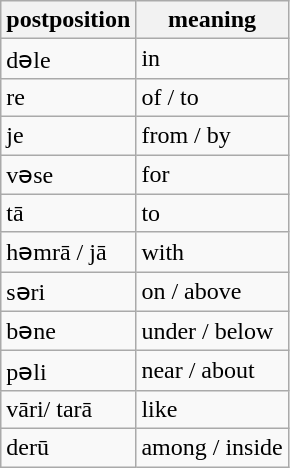<table class="wikitable">
<tr>
<th>postposition</th>
<th>meaning</th>
</tr>
<tr>
<td>dəle</td>
<td>in</td>
</tr>
<tr>
<td>re</td>
<td>of / to</td>
</tr>
<tr>
<td>je</td>
<td>from / by</td>
</tr>
<tr>
<td>vəse</td>
<td>for</td>
</tr>
<tr>
<td>tā</td>
<td>to</td>
</tr>
<tr>
<td>həmrā / jā</td>
<td>with</td>
</tr>
<tr>
<td>səri</td>
<td>on / above</td>
</tr>
<tr>
<td>bəne</td>
<td>under / below</td>
</tr>
<tr>
<td>pəli</td>
<td>near / about</td>
</tr>
<tr>
<td>vāri/ tarā</td>
<td>like</td>
</tr>
<tr>
<td>derū</td>
<td>among / inside</td>
</tr>
</table>
